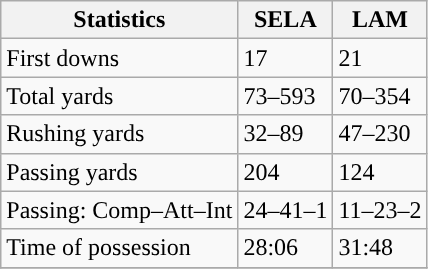<table class="wikitable" style="float: left;">
<tr>
<th>Statistics</th>
<th>SELA</th>
<th>LAM</th>
</tr>
<tr>
<td>First downs</td>
<td>17</td>
<td>21</td>
</tr>
<tr>
<td>Total yards</td>
<td>73–593</td>
<td>70–354</td>
</tr>
<tr>
<td>Rushing yards</td>
<td>32–89</td>
<td>47–230</td>
</tr>
<tr>
<td>Passing yards</td>
<td>204</td>
<td>124</td>
</tr>
<tr>
<td>Passing: Comp–Att–Int</td>
<td>24–41–1</td>
<td>11–23–2</td>
</tr>
<tr>
<td>Time of possession</td>
<td>28:06</td>
<td>31:48</td>
</tr>
<tr>
</tr>
</table>
